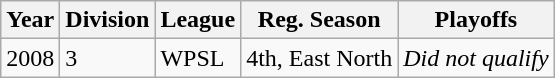<table class="wikitable">
<tr>
<th>Year</th>
<th>Division</th>
<th>League</th>
<th>Reg. Season</th>
<th>Playoffs</th>
</tr>
<tr>
<td>2008</td>
<td>3</td>
<td>WPSL</td>
<td>4th, East North</td>
<td><em>Did not qualify</em></td>
</tr>
</table>
